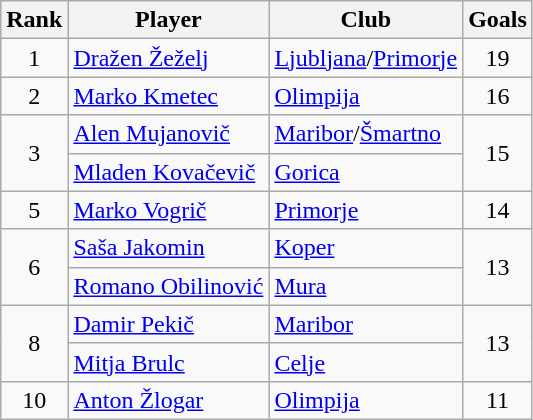<table class="wikitable" style="text-align:left">
<tr>
<th>Rank</th>
<th>Player</th>
<th>Club</th>
<th>Goals</th>
</tr>
<tr>
<td align="center">1</td>
<td> <a href='#'>Dražen Žeželj</a></td>
<td><a href='#'>Ljubljana</a>/<a href='#'>Primorje</a></td>
<td rowspan=1 align=center>19</td>
</tr>
<tr>
<td align="center">2</td>
<td> <a href='#'>Marko Kmetec</a></td>
<td><a href='#'>Olimpija</a></td>
<td rowspan=1 align=center>16</td>
</tr>
<tr>
<td rowspan=2 align="center">3</td>
<td> <a href='#'>Alen Mujanovič</a></td>
<td><a href='#'>Maribor</a>/<a href='#'>Šmartno</a></td>
<td rowspan=2 align=center>15</td>
</tr>
<tr>
<td> <a href='#'>Mladen Kovačevič</a></td>
<td><a href='#'>Gorica</a></td>
</tr>
<tr>
<td align="center">5</td>
<td> <a href='#'>Marko Vogrič</a></td>
<td><a href='#'>Primorje</a></td>
<td rowspan=1 align=center>14</td>
</tr>
<tr>
<td rowspan=2 align="center">6</td>
<td> <a href='#'>Saša Jakomin</a></td>
<td><a href='#'>Koper</a></td>
<td rowspan=2 align=center>13</td>
</tr>
<tr>
<td> <a href='#'>Romano Obilinović</a></td>
<td><a href='#'>Mura</a></td>
</tr>
<tr>
<td rowspan=2 align="center">8</td>
<td> <a href='#'>Damir Pekič</a></td>
<td><a href='#'>Maribor</a></td>
<td rowspan=2 align=center>13</td>
</tr>
<tr>
<td> <a href='#'>Mitja Brulc</a></td>
<td><a href='#'>Celje</a></td>
</tr>
<tr>
<td align="center">10</td>
<td> <a href='#'>Anton Žlogar</a></td>
<td><a href='#'>Olimpija</a></td>
<td rowspan=1 align=center>11</td>
</tr>
</table>
